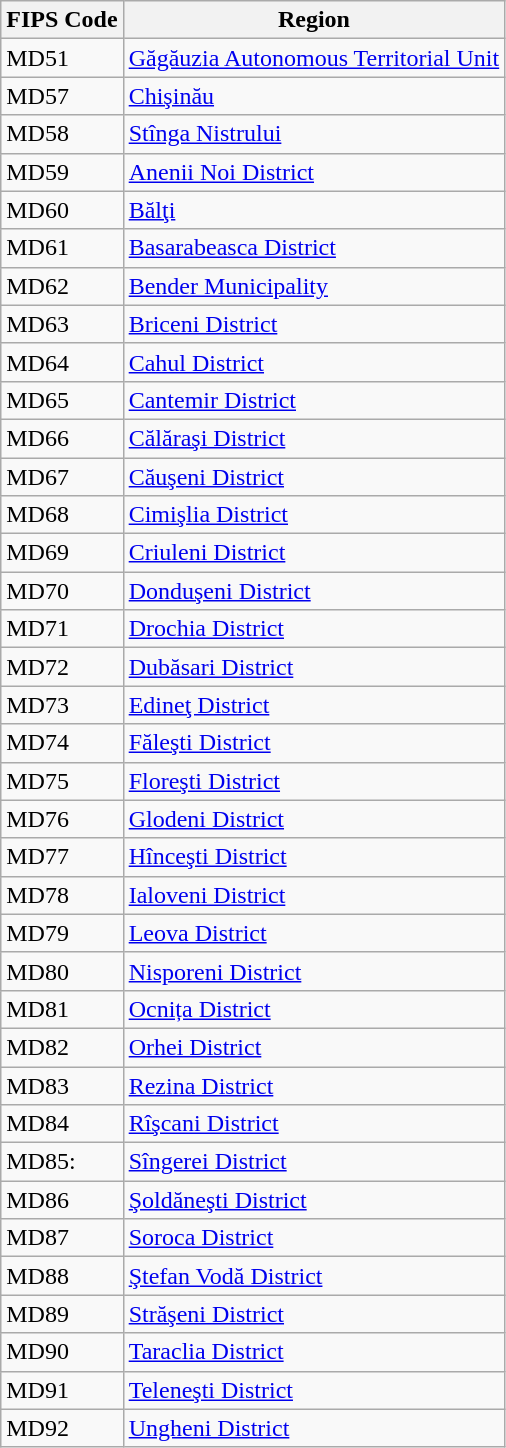<table class="wikitable">
<tr>
<th>FIPS Code</th>
<th>Region</th>
</tr>
<tr>
<td>MD51</td>
<td><a href='#'>Găgăuzia Autonomous Territorial Unit</a></td>
</tr>
<tr>
<td>MD57</td>
<td><a href='#'>Chişinău</a></td>
</tr>
<tr>
<td>MD58</td>
<td><a href='#'>Stînga Nistrului</a></td>
</tr>
<tr>
<td>MD59</td>
<td><a href='#'>Anenii Noi District</a></td>
</tr>
<tr>
<td>MD60</td>
<td><a href='#'>Bălţi</a></td>
</tr>
<tr>
<td>MD61</td>
<td><a href='#'>Basarabeasca District</a></td>
</tr>
<tr>
<td>MD62</td>
<td><a href='#'>Bender Municipality</a></td>
</tr>
<tr>
<td>MD63</td>
<td><a href='#'>Briceni District</a></td>
</tr>
<tr>
<td>MD64</td>
<td><a href='#'>Cahul District</a></td>
</tr>
<tr>
<td>MD65</td>
<td><a href='#'>Cantemir District</a></td>
</tr>
<tr>
<td>MD66</td>
<td><a href='#'>Călăraşi District</a></td>
</tr>
<tr>
<td>MD67</td>
<td><a href='#'>Căuşeni District</a></td>
</tr>
<tr>
<td>MD68</td>
<td><a href='#'>Cimişlia District</a></td>
</tr>
<tr>
<td>MD69</td>
<td><a href='#'>Criuleni District</a></td>
</tr>
<tr>
<td>MD70</td>
<td><a href='#'>Donduşeni District</a></td>
</tr>
<tr>
<td>MD71</td>
<td><a href='#'>Drochia District</a></td>
</tr>
<tr>
<td>MD72</td>
<td><a href='#'>Dubăsari District</a></td>
</tr>
<tr>
<td>MD73</td>
<td><a href='#'>Edineţ District</a></td>
</tr>
<tr>
<td>MD74</td>
<td><a href='#'>Făleşti District</a></td>
</tr>
<tr>
<td>MD75</td>
<td><a href='#'>Floreşti District</a></td>
</tr>
<tr>
<td>MD76</td>
<td><a href='#'>Glodeni District</a></td>
</tr>
<tr>
<td>MD77</td>
<td><a href='#'>Hînceşti District</a></td>
</tr>
<tr>
<td>MD78</td>
<td><a href='#'>Ialoveni District</a></td>
</tr>
<tr>
<td>MD79</td>
<td><a href='#'>Leova District</a></td>
</tr>
<tr>
<td>MD80</td>
<td><a href='#'>Nisporeni District</a></td>
</tr>
<tr>
<td>MD81</td>
<td><a href='#'>Ocnița District</a></td>
</tr>
<tr>
<td>MD82</td>
<td><a href='#'>Orhei District</a></td>
</tr>
<tr>
<td>MD83</td>
<td><a href='#'>Rezina District</a></td>
</tr>
<tr>
<td>MD84</td>
<td><a href='#'>Rîşcani District</a></td>
</tr>
<tr>
<td>MD85:</td>
<td><a href='#'>Sîngerei District</a></td>
</tr>
<tr>
<td>MD86</td>
<td><a href='#'>Şoldăneşti District</a></td>
</tr>
<tr>
<td>MD87</td>
<td><a href='#'>Soroca District</a></td>
</tr>
<tr>
<td>MD88</td>
<td><a href='#'>Ştefan Vodă District</a></td>
</tr>
<tr>
<td>MD89</td>
<td><a href='#'>Străşeni District</a></td>
</tr>
<tr>
<td>MD90</td>
<td><a href='#'>Taraclia District</a></td>
</tr>
<tr>
<td>MD91</td>
<td><a href='#'>Teleneşti District</a></td>
</tr>
<tr>
<td>MD92</td>
<td><a href='#'>Ungheni District</a></td>
</tr>
</table>
